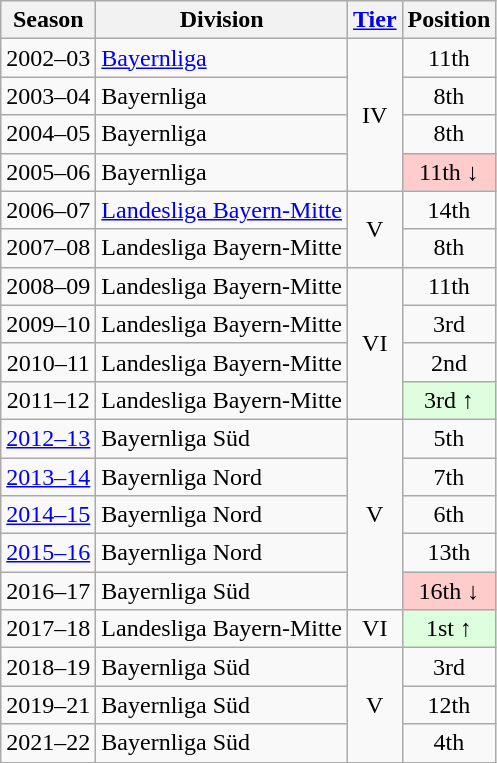<table class="wikitable">
<tr>
<th>Season</th>
<th>Division</th>
<th><a href='#'>Tier</a></th>
<th>Position</th>
</tr>
<tr align="center">
<td>2002–03</td>
<td align="left"><a href='#'>Bayernliga</a></td>
<td rowspan=4>IV</td>
<td>11th</td>
</tr>
<tr align="center">
<td>2003–04</td>
<td align="left">Bayernliga</td>
<td>8th</td>
</tr>
<tr align="center">
<td>2004–05</td>
<td align="left">Bayernliga</td>
<td>8th</td>
</tr>
<tr align="center">
<td>2005–06</td>
<td align="left">Bayernliga</td>
<td bgcolor="#ffcccc">11th ↓</td>
</tr>
<tr align="center">
<td>2006–07</td>
<td align="left"><a href='#'>Landesliga Bayern-Mitte</a></td>
<td rowspan=2>V</td>
<td>14th</td>
</tr>
<tr align="center">
<td>2007–08</td>
<td align="left">Landesliga Bayern-Mitte</td>
<td>8th</td>
</tr>
<tr align="center">
<td>2008–09</td>
<td align="left">Landesliga Bayern-Mitte</td>
<td rowspan=4>VI</td>
<td>11th</td>
</tr>
<tr align="center">
<td>2009–10</td>
<td align="left">Landesliga Bayern-Mitte</td>
<td>3rd</td>
</tr>
<tr align="center">
<td>2010–11</td>
<td align="left">Landesliga Bayern-Mitte</td>
<td>2nd</td>
</tr>
<tr align="center">
<td>2011–12</td>
<td align="left">Landesliga Bayern-Mitte</td>
<td bgcolor="#ddffdd">3rd ↑</td>
</tr>
<tr align="center">
<td><a href='#'>2012–13</a></td>
<td align="left">Bayernliga Süd</td>
<td rowspan=5>V</td>
<td>5th</td>
</tr>
<tr align="center">
<td><a href='#'>2013–14</a></td>
<td align="left">Bayernliga Nord</td>
<td>7th</td>
</tr>
<tr align="center">
<td><a href='#'>2014–15</a></td>
<td align="left">Bayernliga Nord</td>
<td>6th</td>
</tr>
<tr align="center">
<td><a href='#'>2015–16</a></td>
<td align="left">Bayernliga Nord</td>
<td>13th</td>
</tr>
<tr align="center">
<td>2016–17</td>
<td align="left">Bayernliga Süd</td>
<td bgcolor="#ffcccc">16th ↓</td>
</tr>
<tr align="center">
<td>2017–18</td>
<td align="left">Landesliga Bayern-Mitte</td>
<td rowspan=1>VI</td>
<td bgcolor="#ddffdd">1st ↑</td>
</tr>
<tr align="center">
<td>2018–19</td>
<td align="left">Bayernliga Süd</td>
<td rowspan=4>V</td>
<td>3rd</td>
</tr>
<tr align="center">
<td>2019–21</td>
<td align="left">Bayernliga Süd</td>
<td>12th</td>
</tr>
<tr align="center">
<td>2021–22</td>
<td align="left">Bayernliga Süd</td>
<td>4th</td>
</tr>
</table>
